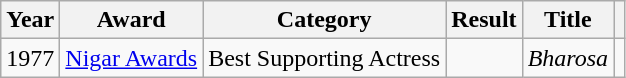<table class="wikitable">
<tr>
<th>Year</th>
<th>Award</th>
<th>Category</th>
<th>Result</th>
<th>Title</th>
<th></th>
</tr>
<tr>
<td>1977</td>
<td><a href='#'>Nigar Awards</a></td>
<td>Best Supporting Actress</td>
<td></td>
<td><em>Bharosa</em></td>
<td></td>
</tr>
</table>
